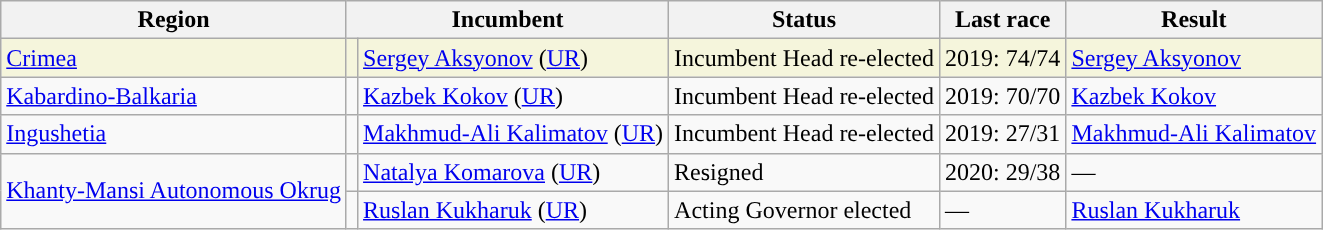<table class="wikitable">
<tr>
<th>Region</th>
<th colspan=2>Incumbent</th>
<th>Status</th>
<th>Last race</th>
<th>Result</th>
</tr>
<tr style="background-color:Beige;">
<td><a href='#'>Crimea</a></td>
<td style="background-color:"></td>
<td><a href='#'>Sergey Aksyonov</a> (<a href='#'>UR</a>)</td>
<td>Incumbent Head re-elected</td>
<td>2019: 74/74</td>
<td><a href='#'>Sergey Aksyonov</a></td>
</tr>
<tr>
<td><a href='#'>Kabardino-Balkaria</a></td>
<td style="background-color:"></td>
<td><a href='#'>Kazbek Kokov</a> (<a href='#'>UR</a>)</td>
<td>Incumbent Head re-elected</td>
<td>2019: 70/70</td>
<td><a href='#'>Kazbek Kokov</a></td>
</tr>
<tr>
<td><a href='#'>Ingushetia</a></td>
<td style="background-color:"></td>
<td><a href='#'>Makhmud-Ali Kalimatov</a> (<a href='#'>UR</a>)</td>
<td>Incumbent Head re-elected</td>
<td>2019: 27/31</td>
<td><a href='#'>Makhmud-Ali Kalimatov</a></td>
</tr>
<tr>
<td rowspan=2><a href='#'>Khanty-Mansi Autonomous Okrug</a></td>
<td style="background-color:"></td>
<td><a href='#'>Natalya Komarova</a> (<a href='#'>UR</a>)</td>
<td>Resigned</td>
<td>2020: 29/38</td>
<td>—</td>
</tr>
<tr>
<td style="background-color:"></td>
<td><a href='#'>Ruslan Kukharuk</a> (<a href='#'>UR</a>)</td>
<td>Acting Governor elected</td>
<td>—</td>
<td><a href='#'>Ruslan Kukharuk</a></td>
</tr>
</table>
